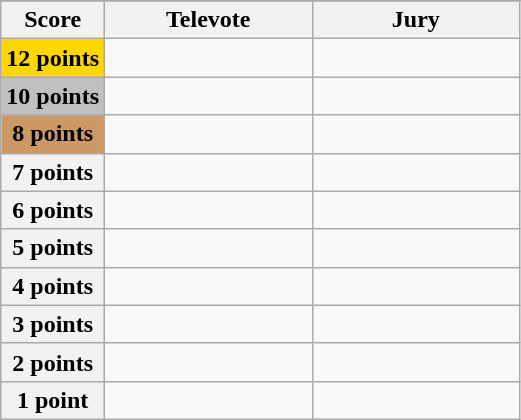<table class="wikitable">
<tr>
</tr>
<tr>
<th scope="col" width="20%">Score</th>
<th scope="col" width="40%">Televote</th>
<th scope="col" width="40%">Jury</th>
</tr>
<tr>
<th scope="row" style="background:gold">12 points</th>
<td></td>
<td></td>
</tr>
<tr>
<th scope="row" style="background:silver">10 points</th>
<td></td>
<td></td>
</tr>
<tr>
<th scope="row" style="background:#CC9966">8 points</th>
<td></td>
<td></td>
</tr>
<tr>
<th scope="row">7 points</th>
<td></td>
<td></td>
</tr>
<tr>
<th scope="row">6 points</th>
<td></td>
<td></td>
</tr>
<tr>
<th scope="row">5 points</th>
<td></td>
<td></td>
</tr>
<tr>
<th scope="row">4 points</th>
<td></td>
<td></td>
</tr>
<tr>
<th scope="row">3 points</th>
<td></td>
<td></td>
</tr>
<tr>
<th scope="row">2 points</th>
<td></td>
<td></td>
</tr>
<tr>
<th scope="row">1 point</th>
<td></td>
<td></td>
</tr>
</table>
